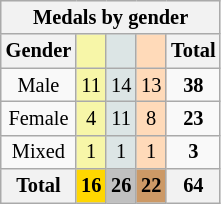<table class="wikitable" style="font-size:85%; float:center;">
<tr style="background:#efefef;">
<th colspan=5>Medals by gender</th>
</tr>
<tr align=center>
<th>Gender</th>
<td bgcolor=F7F6A8></td>
<td bgcolor=DCE5E5></td>
<td bgcolor=FFDAB9></td>
<th>Total</th>
</tr>
<tr align=center>
<td>Male</td>
<td bgcolor=F7F6A8>11</td>
<td bgcolor=DCE5E5>14</td>
<td bgcolor=FFDAB9>13</td>
<td><strong>38</strong></td>
</tr>
<tr align=center>
<td>Female</td>
<td bgcolor=F7F6A8>4</td>
<td bgcolor=DCE5E5>11</td>
<td bgcolor=FFDAB9>8</td>
<td><strong>23</strong></td>
</tr>
<tr align=center>
<td>Mixed</td>
<td bgcolor=F7F6A8>1</td>
<td bgcolor=DCE5E5>1</td>
<td bgcolor=FFDAB9>1</td>
<td><strong>3</strong></td>
</tr>
<tr align=center>
<th>Total</th>
<th style=background:gold>16</th>
<th style=background:silver>26</th>
<th style=background:#c96>22</th>
<th>64</th>
</tr>
</table>
